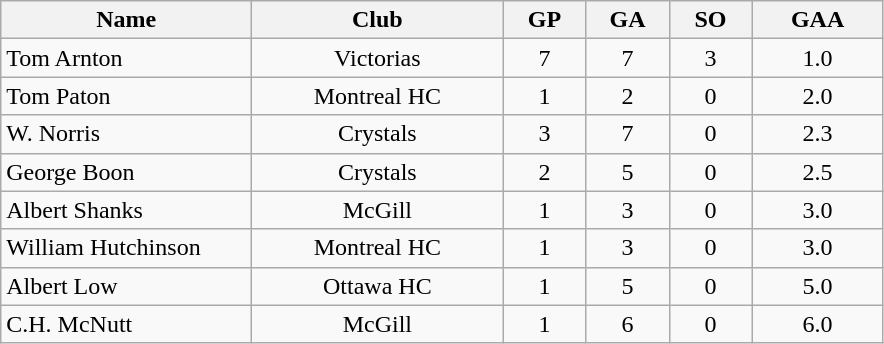<table class="wikitable" style="text-align:center;">
<tr>
<th style="width:10em">Name</th>
<th style="width:10em">Club</th>
<th style="width:3em">GP</th>
<th style="width:3em">GA</th>
<th style="width:3em">SO</th>
<th style="width:5em">GAA</th>
</tr>
<tr align="center">
<td align="left">Tom Arnton</td>
<td>Victorias</td>
<td>7</td>
<td>7</td>
<td>3</td>
<td>1.0</td>
</tr>
<tr align="center">
<td align="left">Tom Paton</td>
<td>Montreal HC</td>
<td>1</td>
<td>2</td>
<td>0</td>
<td>2.0</td>
</tr>
<tr align="center">
<td align="left">W. Norris</td>
<td>Crystals</td>
<td>3</td>
<td>7</td>
<td>0</td>
<td>2.3</td>
</tr>
<tr align="center">
<td align="left">George Boon</td>
<td>Crystals</td>
<td>2</td>
<td>5</td>
<td>0</td>
<td>2.5</td>
</tr>
<tr align="center">
<td align="left">Albert Shanks</td>
<td>McGill</td>
<td>1</td>
<td>3</td>
<td>0</td>
<td>3.0</td>
</tr>
<tr align="center">
<td align="left">William Hutchinson</td>
<td>Montreal HC</td>
<td>1</td>
<td>3</td>
<td>0</td>
<td>3.0</td>
</tr>
<tr align="center">
<td align="left">Albert Low</td>
<td>Ottawa HC</td>
<td>1</td>
<td>5</td>
<td>0</td>
<td>5.0</td>
</tr>
<tr align="center">
<td align="left">C.H. McNutt</td>
<td>McGill</td>
<td>1</td>
<td>6</td>
<td>0</td>
<td>6.0</td>
</tr>
</table>
